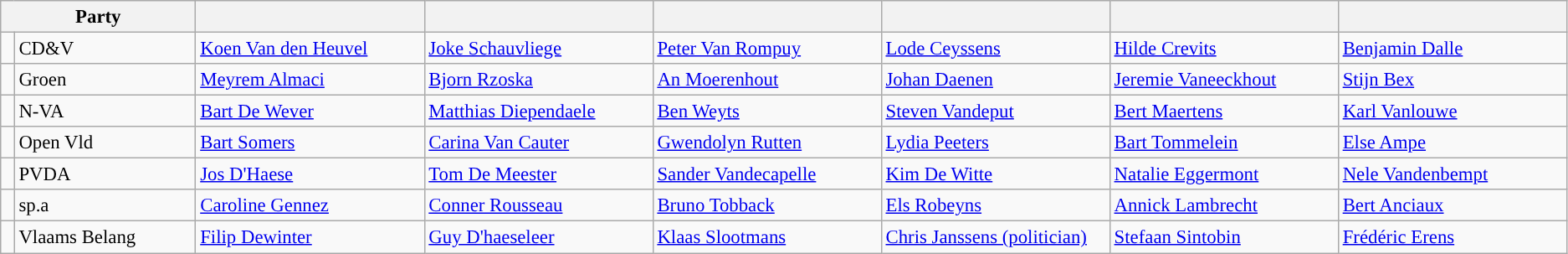<table class="wikitable" style="font-size:95%;">
<tr>
<th colspan="2" style="width:175px;">Party</th>
<th style="width:175px;"></th>
<th style="width:175px;"></th>
<th style="width:175px;"></th>
<th style="width:175px;"></th>
<th style="width:175px;"></th>
<th style="width:175px;"></th>
</tr>
<tr>
<td style="background-color: "></td>
<td>CD&V</td>
<td><a href='#'>Koen Van den Heuvel</a></td>
<td><a href='#'>Joke Schauvliege</a></td>
<td><a href='#'>Peter Van Rompuy</a></td>
<td><a href='#'>Lode Ceyssens</a></td>
<td><a href='#'>Hilde Crevits</a></td>
<td><a href='#'>Benjamin Dalle</a></td>
</tr>
<tr>
<td style="background-color: "></td>
<td>Groen</td>
<td><a href='#'>Meyrem Almaci</a></td>
<td><a href='#'>Bjorn Rzoska</a></td>
<td><a href='#'>An Moerenhout</a></td>
<td><a href='#'>Johan Daenen</a></td>
<td><a href='#'>Jeremie Vaneeckhout</a></td>
<td><a href='#'>Stijn Bex</a></td>
</tr>
<tr>
<td style="background-color: "></td>
<td>N-VA</td>
<td><a href='#'>Bart De Wever</a></td>
<td><a href='#'>Matthias Diependaele</a></td>
<td><a href='#'>Ben Weyts</a></td>
<td><a href='#'>Steven Vandeput</a></td>
<td><a href='#'>Bert Maertens</a></td>
<td><a href='#'>Karl Vanlouwe</a></td>
</tr>
<tr>
<td style="background-color: "></td>
<td>Open Vld</td>
<td><a href='#'>Bart Somers</a></td>
<td><a href='#'>Carina Van Cauter</a></td>
<td><a href='#'>Gwendolyn Rutten</a></td>
<td><a href='#'>Lydia Peeters</a></td>
<td><a href='#'>Bart Tommelein</a></td>
<td><a href='#'>Else Ampe</a></td>
</tr>
<tr>
<td style="background-color: "></td>
<td>PVDA</td>
<td><a href='#'>Jos D'Haese</a></td>
<td><a href='#'>Tom De Meester</a></td>
<td><a href='#'>Sander Vandecapelle</a></td>
<td><a href='#'>Kim De Witte</a></td>
<td><a href='#'>Natalie Eggermont</a></td>
<td><a href='#'>Nele Vandenbempt</a></td>
</tr>
<tr>
<td style="background-color: "></td>
<td>sp.a</td>
<td><a href='#'>Caroline Gennez</a></td>
<td><a href='#'>Conner Rousseau</a></td>
<td><a href='#'>Bruno Tobback</a></td>
<td><a href='#'>Els Robeyns</a></td>
<td><a href='#'>Annick Lambrecht</a></td>
<td><a href='#'>Bert Anciaux</a></td>
</tr>
<tr>
<td style="background-color: "></td>
<td>Vlaams Belang</td>
<td><a href='#'>Filip Dewinter</a></td>
<td><a href='#'>Guy D'haeseleer</a></td>
<td><a href='#'>Klaas Slootmans</a></td>
<td><a href='#'>Chris Janssens (politician)</a></td>
<td><a href='#'>Stefaan Sintobin</a></td>
<td><a href='#'>Frédéric Erens</a></td>
</tr>
</table>
